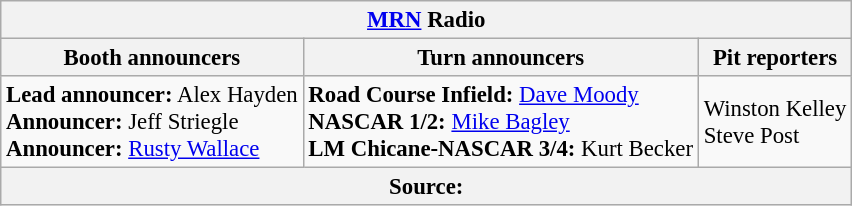<table class="wikitable" style="font-size: 95%">
<tr>
<th colspan="3"><a href='#'>MRN</a> Radio</th>
</tr>
<tr>
<th>Booth announcers</th>
<th>Turn announcers</th>
<th>Pit reporters</th>
</tr>
<tr>
<td><strong>Lead announcer:</strong> Alex Hayden<br><strong>Announcer:</strong> Jeff Striegle<br><strong>Announcer:</strong> <a href='#'>Rusty Wallace</a></td>
<td><strong>Road Course Infield:</strong> <a href='#'>Dave Moody</a><br><strong>NASCAR 1/2:</strong> <a href='#'>Mike Bagley</a><br><strong>LM Chicane-NASCAR 3/4:</strong> Kurt Becker</td>
<td>Winston Kelley<br>Steve Post</td>
</tr>
<tr>
<th colspan="3">Source:</th>
</tr>
</table>
